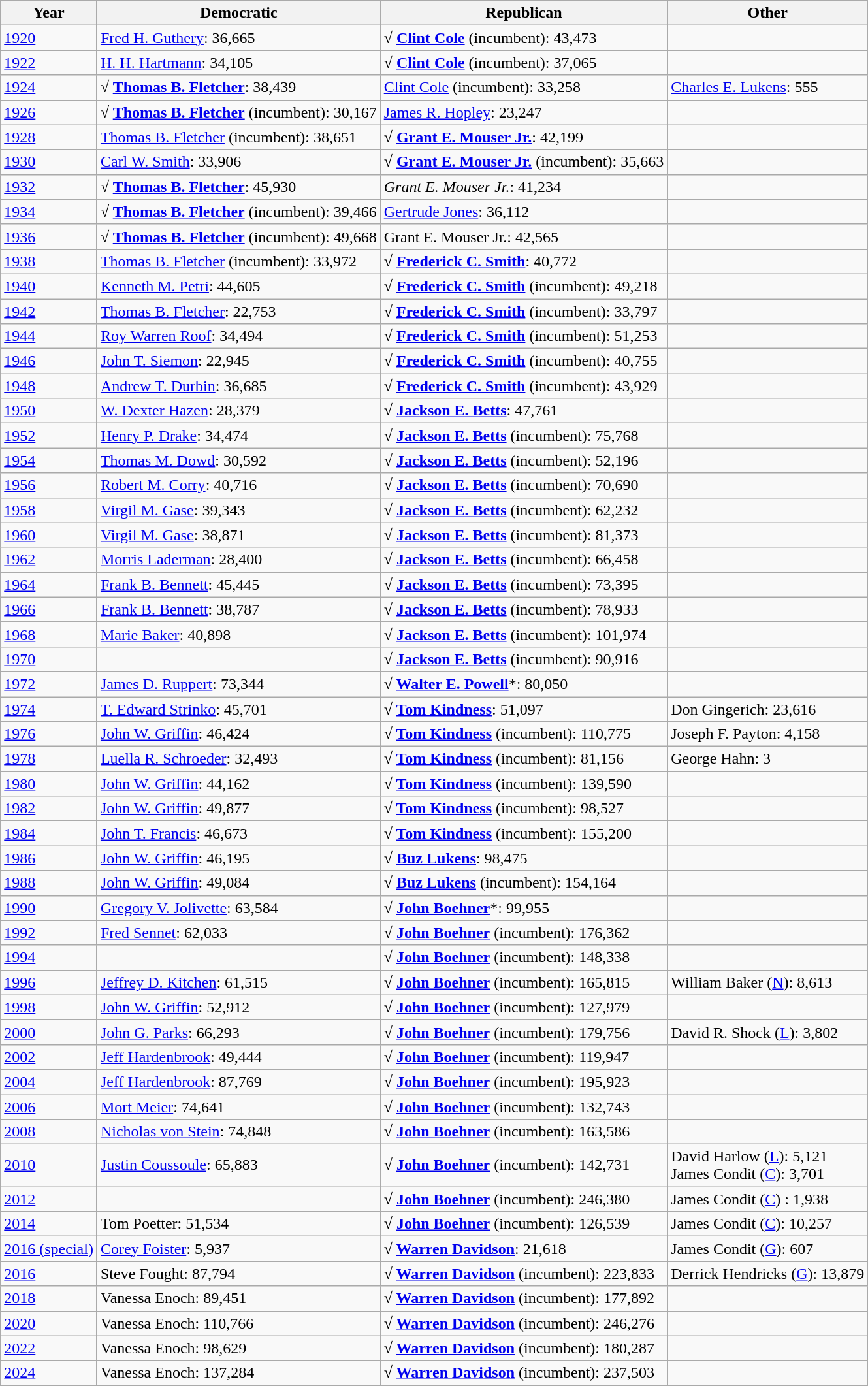<table class=wikitable>
<tr>
<th>Year</th>
<th>Democratic</th>
<th>Republican</th>
<th>Other</th>
</tr>
<tr>
<td><a href='#'>1920</a></td>
<td><a href='#'>Fred H. Guthery</a>: 36,665</td>
<td><strong>√ <a href='#'>Clint Cole</a></strong> (incumbent): 43,473</td>
<td> </td>
</tr>
<tr>
<td><a href='#'>1922</a></td>
<td><a href='#'>H. H. Hartmann</a>: 34,105</td>
<td><strong>√ <a href='#'>Clint Cole</a></strong> (incumbent): 37,065</td>
<td> </td>
</tr>
<tr>
<td><a href='#'>1924</a></td>
<td><strong>√ <a href='#'>Thomas B. Fletcher</a></strong>: 38,439</td>
<td><a href='#'>Clint Cole</a> (incumbent): 33,258</td>
<td><a href='#'>Charles E. Lukens</a>: 555</td>
</tr>
<tr>
<td><a href='#'>1926</a></td>
<td><strong>√ <a href='#'>Thomas B. Fletcher</a></strong> (incumbent): 30,167</td>
<td><a href='#'>James R. Hopley</a>: 23,247</td>
<td> </td>
</tr>
<tr>
<td><a href='#'>1928</a></td>
<td><a href='#'>Thomas B. Fletcher</a> (incumbent): 38,651</td>
<td><strong>√ <a href='#'>Grant E. Mouser Jr.</a></strong>: 42,199</td>
<td> </td>
</tr>
<tr>
<td><a href='#'>1930</a></td>
<td><a href='#'>Carl W. Smith</a>: 33,906</td>
<td><strong>√ <a href='#'>Grant E. Mouser Jr.</a></strong> (incumbent): 35,663</td>
<td> </td>
</tr>
<tr>
<td><a href='#'>1932</a></td>
<td><strong>√ <a href='#'>Thomas B. Fletcher</a></strong>: 45,930</td>
<td><em>Grant E. Mouser Jr.</em>: 41,234</td>
<td> </td>
</tr>
<tr>
<td><a href='#'>1934</a></td>
<td><strong>√ <a href='#'>Thomas B. Fletcher</a></strong> (incumbent): 39,466</td>
<td><a href='#'>Gertrude Jones</a>: 36,112</td>
<td> </td>
</tr>
<tr>
<td><a href='#'>1936</a></td>
<td><strong>√ <a href='#'>Thomas B. Fletcher</a></strong> (incumbent): 49,668</td>
<td>Grant E. Mouser Jr.: 42,565</td>
<td> </td>
</tr>
<tr>
<td><a href='#'>1938</a></td>
<td><a href='#'>Thomas B. Fletcher</a> (incumbent): 33,972</td>
<td><strong>√ <a href='#'>Frederick C. Smith</a></strong>: 40,772</td>
<td> </td>
</tr>
<tr>
<td><a href='#'>1940</a></td>
<td><a href='#'>Kenneth M. Petri</a>: 44,605</td>
<td><strong>√ <a href='#'>Frederick C. Smith</a></strong> (incumbent): 49,218</td>
<td> </td>
</tr>
<tr>
<td><a href='#'>1942</a></td>
<td><a href='#'>Thomas B. Fletcher</a>: 22,753</td>
<td><strong>√ <a href='#'>Frederick C. Smith</a></strong> (incumbent): 33,797</td>
<td> </td>
</tr>
<tr>
<td><a href='#'>1944</a></td>
<td><a href='#'>Roy Warren Roof</a>: 34,494</td>
<td><strong>√ <a href='#'>Frederick C. Smith</a></strong> (incumbent): 51,253</td>
<td> </td>
</tr>
<tr>
<td><a href='#'>1946</a></td>
<td><a href='#'>John T. Siemon</a>: 22,945</td>
<td><strong>√ <a href='#'>Frederick C. Smith</a></strong> (incumbent): 40,755</td>
<td> </td>
</tr>
<tr>
<td><a href='#'>1948</a></td>
<td><a href='#'>Andrew T. Durbin</a>: 36,685</td>
<td><strong>√ <a href='#'>Frederick C. Smith</a></strong> (incumbent): 43,929</td>
<td> </td>
</tr>
<tr>
<td><a href='#'>1950</a></td>
<td><a href='#'>W. Dexter Hazen</a>: 28,379</td>
<td><strong>√ <a href='#'>Jackson E. Betts</a></strong>: 47,761</td>
<td> </td>
</tr>
<tr>
<td><a href='#'>1952</a></td>
<td><a href='#'>Henry P. Drake</a>: 34,474</td>
<td><strong>√ <a href='#'>Jackson E. Betts</a></strong> (incumbent): 75,768</td>
<td> </td>
</tr>
<tr>
<td><a href='#'>1954</a></td>
<td><a href='#'>Thomas M. Dowd</a>: 30,592</td>
<td><strong>√ <a href='#'>Jackson E. Betts</a></strong> (incumbent): 52,196</td>
<td> </td>
</tr>
<tr>
<td><a href='#'>1956</a></td>
<td><a href='#'>Robert M. Corry</a>: 40,716</td>
<td><strong>√ <a href='#'>Jackson E. Betts</a></strong> (incumbent): 70,690</td>
<td> </td>
</tr>
<tr>
<td><a href='#'>1958</a></td>
<td><a href='#'>Virgil M. Gase</a>: 39,343</td>
<td><strong>√ <a href='#'>Jackson E. Betts</a></strong> (incumbent): 62,232</td>
<td> </td>
</tr>
<tr>
<td><a href='#'>1960</a></td>
<td><a href='#'>Virgil M. Gase</a>: 38,871</td>
<td><strong>√ <a href='#'>Jackson E. Betts</a></strong> (incumbent): 81,373</td>
<td> </td>
</tr>
<tr>
<td><a href='#'>1962</a></td>
<td><a href='#'>Morris Laderman</a>: 28,400</td>
<td><strong>√ <a href='#'>Jackson E. Betts</a></strong> (incumbent): 66,458</td>
<td> </td>
</tr>
<tr>
<td><a href='#'>1964</a></td>
<td><a href='#'>Frank B. Bennett</a>: 45,445</td>
<td><strong>√ <a href='#'>Jackson E. Betts</a></strong> (incumbent): 73,395</td>
<td> </td>
</tr>
<tr>
<td><a href='#'>1966</a></td>
<td><a href='#'>Frank B. Bennett</a>: 38,787</td>
<td><strong>√ <a href='#'>Jackson E. Betts</a></strong> (incumbent): 78,933</td>
<td> </td>
</tr>
<tr>
<td><a href='#'>1968</a></td>
<td><a href='#'>Marie Baker</a>: 40,898</td>
<td><strong>√ <a href='#'>Jackson E. Betts</a></strong> (incumbent): 101,974</td>
<td> </td>
</tr>
<tr>
<td><a href='#'>1970</a></td>
<td> </td>
<td><strong>√ <a href='#'>Jackson E. Betts</a></strong> (incumbent): 90,916</td>
<td> </td>
</tr>
<tr>
<td><a href='#'>1972</a></td>
<td><a href='#'>James D. Ruppert</a>: 73,344</td>
<td><strong>√ <a href='#'>Walter E. Powell</a></strong>*: 80,050</td>
<td> </td>
</tr>
<tr>
<td><a href='#'>1974</a></td>
<td><a href='#'>T. Edward Strinko</a>: 45,701</td>
<td><strong>√ <a href='#'>Tom Kindness</a></strong>: 51,097</td>
<td>Don Gingerich: 23,616</td>
</tr>
<tr>
<td><a href='#'>1976</a></td>
<td><a href='#'>John W. Griffin</a>: 46,424</td>
<td><strong>√ <a href='#'>Tom Kindness</a></strong> (incumbent): 110,775</td>
<td>Joseph F. Payton: 4,158</td>
</tr>
<tr>
<td><a href='#'>1978</a></td>
<td><a href='#'>Luella R. Schroeder</a>: 32,493</td>
<td><strong>√ <a href='#'>Tom Kindness</a></strong> (incumbent): 81,156</td>
<td>George Hahn: 3</td>
</tr>
<tr>
<td><a href='#'>1980</a></td>
<td><a href='#'>John W. Griffin</a>: 44,162</td>
<td><strong>√ <a href='#'>Tom Kindness</a></strong> (incumbent): 139,590</td>
<td> </td>
</tr>
<tr>
<td><a href='#'>1982</a></td>
<td><a href='#'>John W. Griffin</a>: 49,877</td>
<td><strong>√ <a href='#'>Tom Kindness</a></strong> (incumbent): 98,527</td>
<td> </td>
</tr>
<tr>
<td><a href='#'>1984</a></td>
<td><a href='#'>John T. Francis</a>: 46,673</td>
<td><strong>√ <a href='#'>Tom Kindness</a></strong> (incumbent): 155,200</td>
<td> </td>
</tr>
<tr>
<td><a href='#'>1986</a></td>
<td><a href='#'>John W. Griffin</a>: 46,195</td>
<td><strong>√ <a href='#'>Buz Lukens</a></strong>: 98,475</td>
<td> </td>
</tr>
<tr>
<td><a href='#'>1988</a></td>
<td><a href='#'>John W. Griffin</a>: 49,084</td>
<td><strong>√ <a href='#'>Buz Lukens</a></strong> (incumbent): 154,164</td>
<td> </td>
</tr>
<tr>
<td><a href='#'>1990</a></td>
<td><a href='#'>Gregory V. Jolivette</a>: 63,584</td>
<td><strong>√ <a href='#'>John Boehner</a></strong>*: 99,955</td>
<td> </td>
</tr>
<tr>
<td><a href='#'>1992</a></td>
<td><a href='#'>Fred Sennet</a>: 62,033</td>
<td><strong>√ <a href='#'>John Boehner</a></strong> (incumbent): 176,362</td>
<td> </td>
</tr>
<tr>
<td><a href='#'>1994</a></td>
<td> </td>
<td><strong>√ <a href='#'>John Boehner</a></strong> (incumbent): 148,338</td>
<td> </td>
</tr>
<tr>
<td><a href='#'>1996</a></td>
<td><a href='#'>Jeffrey D. Kitchen</a>: 61,515</td>
<td><strong>√ <a href='#'>John Boehner</a></strong> (incumbent): 165,815</td>
<td>William Baker (<a href='#'>N</a>): 8,613</td>
</tr>
<tr>
<td><a href='#'>1998</a></td>
<td><a href='#'>John W. Griffin</a>: 52,912</td>
<td><strong>√ <a href='#'>John Boehner</a></strong> (incumbent): 127,979</td>
<td> </td>
</tr>
<tr>
<td><a href='#'>2000</a></td>
<td><a href='#'>John G. Parks</a>: 66,293</td>
<td><strong>√ <a href='#'>John Boehner</a></strong> (incumbent): 179,756</td>
<td>David R. Shock (<a href='#'>L</a>): 3,802</td>
</tr>
<tr>
<td><a href='#'>2002</a></td>
<td><a href='#'>Jeff Hardenbrook</a>: 49,444</td>
<td><strong>√ <a href='#'>John Boehner</a></strong> (incumbent): 119,947</td>
<td> </td>
</tr>
<tr>
<td><a href='#'>2004</a></td>
<td><a href='#'>Jeff Hardenbrook</a>: 87,769</td>
<td><strong>√ <a href='#'>John Boehner</a></strong> (incumbent): 195,923</td>
<td> </td>
</tr>
<tr>
<td><a href='#'>2006</a></td>
<td><a href='#'>Mort Meier</a>: 74,641</td>
<td><strong>√ <a href='#'>John Boehner</a></strong> (incumbent): 132,743</td>
<td> </td>
</tr>
<tr>
<td><a href='#'>2008</a></td>
<td><a href='#'>Nicholas von Stein</a>: 74,848</td>
<td><strong>√ <a href='#'>John Boehner</a></strong> (incumbent): 163,586</td>
<td> </td>
</tr>
<tr>
<td><a href='#'>2010</a></td>
<td><a href='#'>Justin Coussoule</a>: 65,883</td>
<td><strong>√ <a href='#'>John Boehner</a></strong> (incumbent): 142,731</td>
<td>David Harlow (<a href='#'>L</a>): 5,121<br>James Condit (<a href='#'>C</a>): 3,701</td>
</tr>
<tr>
<td><a href='#'>2012</a></td>
<td></td>
<td><strong>√ <a href='#'>John Boehner</a></strong> (incumbent): 246,380</td>
<td>James Condit (<a href='#'>C</a>) : 1,938</td>
</tr>
<tr>
<td><a href='#'>2014</a></td>
<td>Tom Poetter: 51,534</td>
<td><strong>√ <a href='#'>John Boehner</a></strong> (incumbent): 126,539</td>
<td>James Condit (<a href='#'>C</a>): 10,257</td>
</tr>
<tr>
<td><a href='#'>2016 (special)</a></td>
<td><a href='#'>Corey Foister</a>: 5,937</td>
<td><strong>√ <a href='#'>Warren Davidson</a></strong>: 21,618</td>
<td>James Condit (<a href='#'>G</a>): 607</td>
</tr>
<tr>
<td><a href='#'>2016</a></td>
<td>Steve Fought: 87,794</td>
<td><strong>√ <a href='#'>Warren Davidson</a></strong> (incumbent): 223,833</td>
<td>Derrick Hendricks (<a href='#'>G</a>): 13,879</td>
</tr>
<tr>
<td><a href='#'>2018</a></td>
<td>Vanessa Enoch: 89,451</td>
<td><strong>√ <a href='#'>Warren Davidson</a></strong> (incumbent): 177,892</td>
<td></td>
</tr>
<tr>
<td><a href='#'>2020</a></td>
<td>Vanessa Enoch: 110,766</td>
<td><strong>√ <a href='#'>Warren Davidson</a></strong> (incumbent): 246,276</td>
<td></td>
</tr>
<tr>
<td><a href='#'>2022</a></td>
<td>Vanessa Enoch: 98,629</td>
<td><strong>√ <a href='#'>Warren Davidson</a></strong> (incumbent): 180,287</td>
<td></td>
</tr>
<tr>
<td><a href='#'>2024</a></td>
<td>Vanessa Enoch: 137,284</td>
<td><strong>√ <a href='#'>Warren Davidson</a></strong> (incumbent): 237,503</td>
</tr>
</table>
